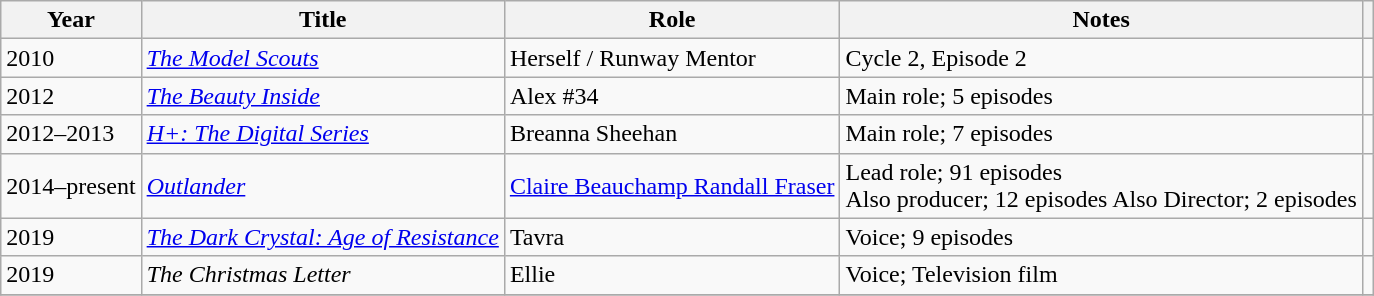<table class="wikitable sortable">
<tr>
<th>Year</th>
<th>Title</th>
<th>Role</th>
<th class="unsortable">Notes</th>
<th class="unsortable"></th>
</tr>
<tr>
<td>2010</td>
<td><em><a href='#'>The Model Scouts</a></em></td>
<td>Herself / Runway Mentor</td>
<td>Cycle 2, Episode 2</td>
<td></td>
</tr>
<tr>
<td>2012</td>
<td><em><a href='#'>The Beauty Inside</a></em></td>
<td>Alex #34</td>
<td>Main role; 5 episodes</td>
<td></td>
</tr>
<tr>
<td>2012–2013</td>
<td><em><a href='#'>H+: The Digital Series</a></em></td>
<td>Breanna Sheehan</td>
<td>Main role; 7 episodes</td>
<td></td>
</tr>
<tr>
<td>2014–present</td>
<td><em><a href='#'>Outlander</a></em></td>
<td><a href='#'>Claire Beauchamp Randall Fraser</a></td>
<td>Lead role; 91 episodes <br> Also producer; 12 episodes Also Director; 2 episodes</td>
<td></td>
</tr>
<tr>
<td>2019</td>
<td><em><a href='#'>The Dark Crystal: Age of Resistance</a></em></td>
<td>Tavra</td>
<td>Voice; 9 episodes</td>
<td></td>
</tr>
<tr>
<td>2019</td>
<td><em>The Christmas Letter</em></td>
<td>Ellie</td>
<td>Voice; Television film</td>
<td></td>
</tr>
<tr>
</tr>
</table>
